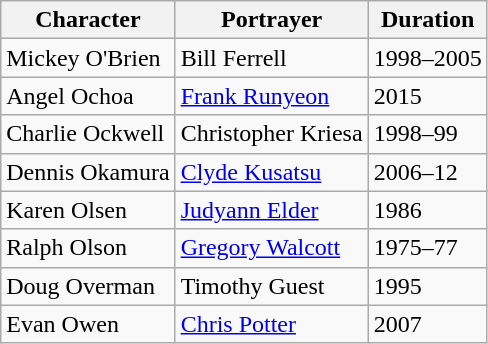<table class="wikitable sortable">
<tr ">
<th>Character</th>
<th>Portrayer</th>
<th>Duration</th>
</tr>
<tr>
<td>Mickey O'Brien</td>
<td>Bill Ferrell</td>
<td>1998–2005</td>
</tr>
<tr>
<td>Angel Ochoa</td>
<td><a href='#'>Frank Runyeon</a></td>
<td>2015</td>
</tr>
<tr>
<td>Charlie Ockwell</td>
<td>Christopher Kriesa</td>
<td>1998–99</td>
</tr>
<tr>
<td>Dennis Okamura</td>
<td><a href='#'>Clyde Kusatsu</a></td>
<td>2006–12</td>
</tr>
<tr>
<td>Karen Olsen</td>
<td><a href='#'>Judyann Elder</a></td>
<td>1986</td>
</tr>
<tr>
<td>Ralph Olson</td>
<td><a href='#'>Gregory Walcott</a></td>
<td>1975–77</td>
</tr>
<tr>
<td>Doug Overman</td>
<td>Timothy Guest</td>
<td>1995</td>
</tr>
<tr>
<td>Evan Owen</td>
<td><a href='#'>Chris Potter</a></td>
<td>2007</td>
</tr>
</table>
